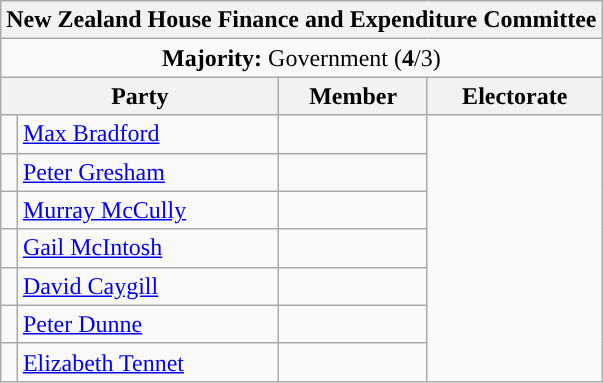<table class="wikitable">
<tr>
<th colspan="4">New Zealand House Finance and Expenditure Committee</th>
</tr>
<tr>
<td colspan="4" style="text-align:center; background:"><strong>Majority:</strong> Government (<strong>4</strong>/3)</td>
</tr>
<tr>
<th colspan="2">Party</th>
<th>Member</th>
<th>Electorate</th>
</tr>
<tr>
<td></td>
<td><a href='#'>Max Bradford</a></td>
<td></td>
</tr>
<tr>
<td></td>
<td><a href='#'>Peter Gresham</a></td>
<td></td>
</tr>
<tr>
<td></td>
<td><a href='#'>Murray McCully</a></td>
<td></td>
</tr>
<tr>
<td></td>
<td><a href='#'>Gail McIntosh</a></td>
<td></td>
</tr>
<tr>
<td></td>
<td><a href='#'>David Caygill</a></td>
<td></td>
</tr>
<tr>
<td></td>
<td><a href='#'>Peter Dunne</a></td>
<td></td>
</tr>
<tr>
<td></td>
<td><a href='#'>Elizabeth Tennet</a></td>
<td></td>
</tr>
</table>
